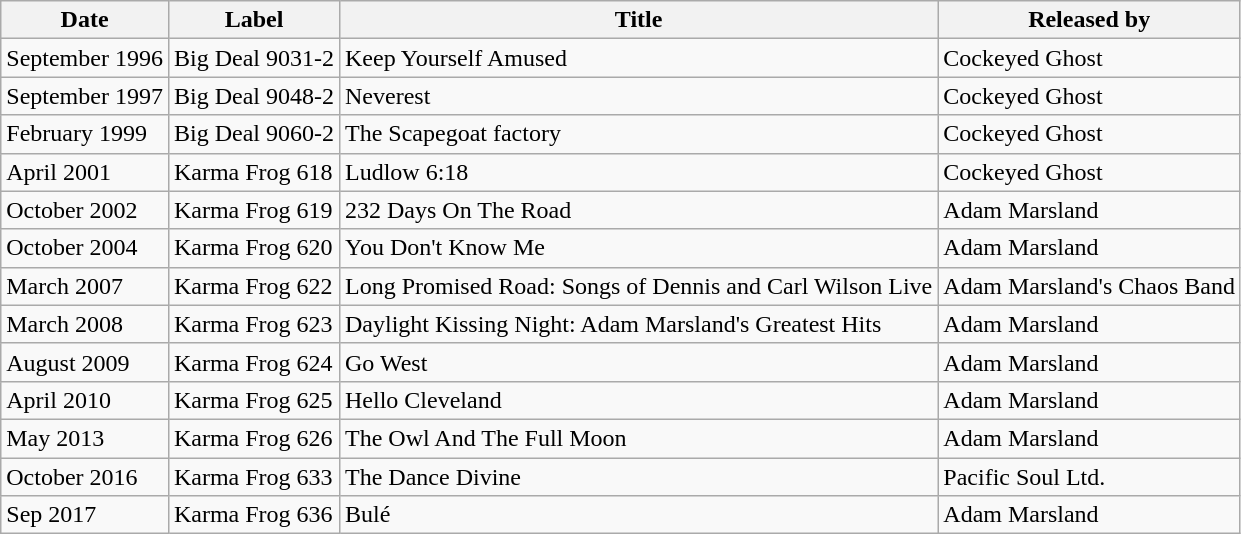<table class="wikitable">
<tr>
<th>Date</th>
<th>Label</th>
<th>Title</th>
<th>Released by</th>
</tr>
<tr>
<td>September 1996</td>
<td>Big Deal 9031-2</td>
<td>Keep Yourself Amused</td>
<td>Cockeyed Ghost</td>
</tr>
<tr>
<td>September 1997</td>
<td>Big Deal 9048-2</td>
<td>Neverest</td>
<td>Cockeyed Ghost</td>
</tr>
<tr>
<td>February 1999</td>
<td>Big Deal 9060-2</td>
<td>The Scapegoat factory</td>
<td>Cockeyed Ghost</td>
</tr>
<tr>
<td>April 2001</td>
<td>Karma Frog 618</td>
<td>Ludlow 6:18</td>
<td>Cockeyed Ghost</td>
</tr>
<tr>
<td>October 2002</td>
<td>Karma Frog 619</td>
<td>232 Days On The Road</td>
<td>Adam Marsland</td>
</tr>
<tr>
<td>October 2004</td>
<td>Karma Frog 620</td>
<td>You Don't Know Me</td>
<td>Adam Marsland</td>
</tr>
<tr>
<td>March 2007</td>
<td>Karma Frog 622</td>
<td>Long Promised Road: Songs of Dennis and Carl Wilson Live</td>
<td>Adam Marsland's Chaos Band</td>
</tr>
<tr>
<td>March 2008</td>
<td>Karma Frog 623</td>
<td>Daylight Kissing Night: Adam Marsland's Greatest Hits</td>
<td>Adam Marsland</td>
</tr>
<tr>
<td>August 2009</td>
<td>Karma Frog 624</td>
<td>Go West</td>
<td>Adam Marsland</td>
</tr>
<tr>
<td>April 2010</td>
<td>Karma Frog 625</td>
<td>Hello Cleveland</td>
<td>Adam Marsland</td>
</tr>
<tr>
<td>May 2013</td>
<td>Karma Frog 626</td>
<td>The Owl And The Full Moon</td>
<td>Adam Marsland</td>
</tr>
<tr>
<td>October 2016</td>
<td>Karma Frog 633</td>
<td>The Dance Divine</td>
<td>Pacific Soul Ltd.</td>
</tr>
<tr>
<td>Sep 2017</td>
<td>Karma Frog 636</td>
<td>Bulé</td>
<td>Adam Marsland</td>
</tr>
</table>
